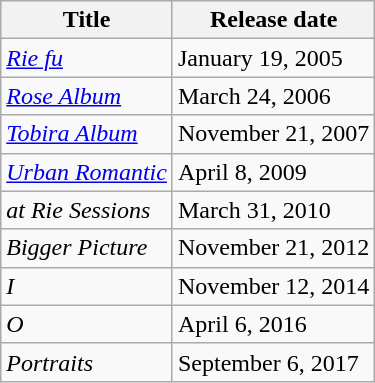<table class="wikitable">
<tr>
<th>Title</th>
<th>Release date</th>
</tr>
<tr>
<td><a href='#'><em>Rie fu</em></a></td>
<td>January 19, 2005</td>
</tr>
<tr>
<td><em><a href='#'>Rose Album</a></em></td>
<td>March 24, 2006</td>
</tr>
<tr>
<td><em><a href='#'>Tobira Album</a></em></td>
<td>November 21, 2007</td>
</tr>
<tr>
<td><em><a href='#'>Urban Romantic</a></em></td>
<td>April 8, 2009</td>
</tr>
<tr>
<td><em>at Rie Sessions</em></td>
<td>March 31, 2010</td>
</tr>
<tr>
<td><em>Bigger Picture</em></td>
<td>November 21, 2012</td>
</tr>
<tr>
<td><em>I</em></td>
<td>November 12, 2014</td>
</tr>
<tr>
<td><em>O</em></td>
<td>April 6, 2016</td>
</tr>
<tr>
<td><em>Portraits</em></td>
<td>September 6, 2017</td>
</tr>
</table>
